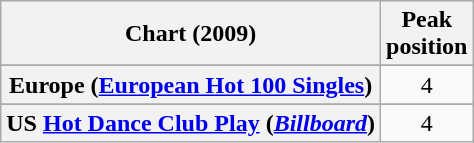<table class="wikitable sortable plainrowheaders" style="text-align:center">
<tr>
<th>Chart (2009)</th>
<th>Peak<br>position</th>
</tr>
<tr>
</tr>
<tr>
<th scope="row">Europe (<a href='#'>European Hot 100 Singles</a>)</th>
<td>4</td>
</tr>
<tr>
</tr>
<tr>
</tr>
<tr>
</tr>
<tr>
</tr>
<tr>
</tr>
<tr>
</tr>
<tr>
<th scope="row">US <a href='#'>Hot Dance Club Play</a> (<em><a href='#'>Billboard</a></em>)</th>
<td>4</td>
</tr>
</table>
